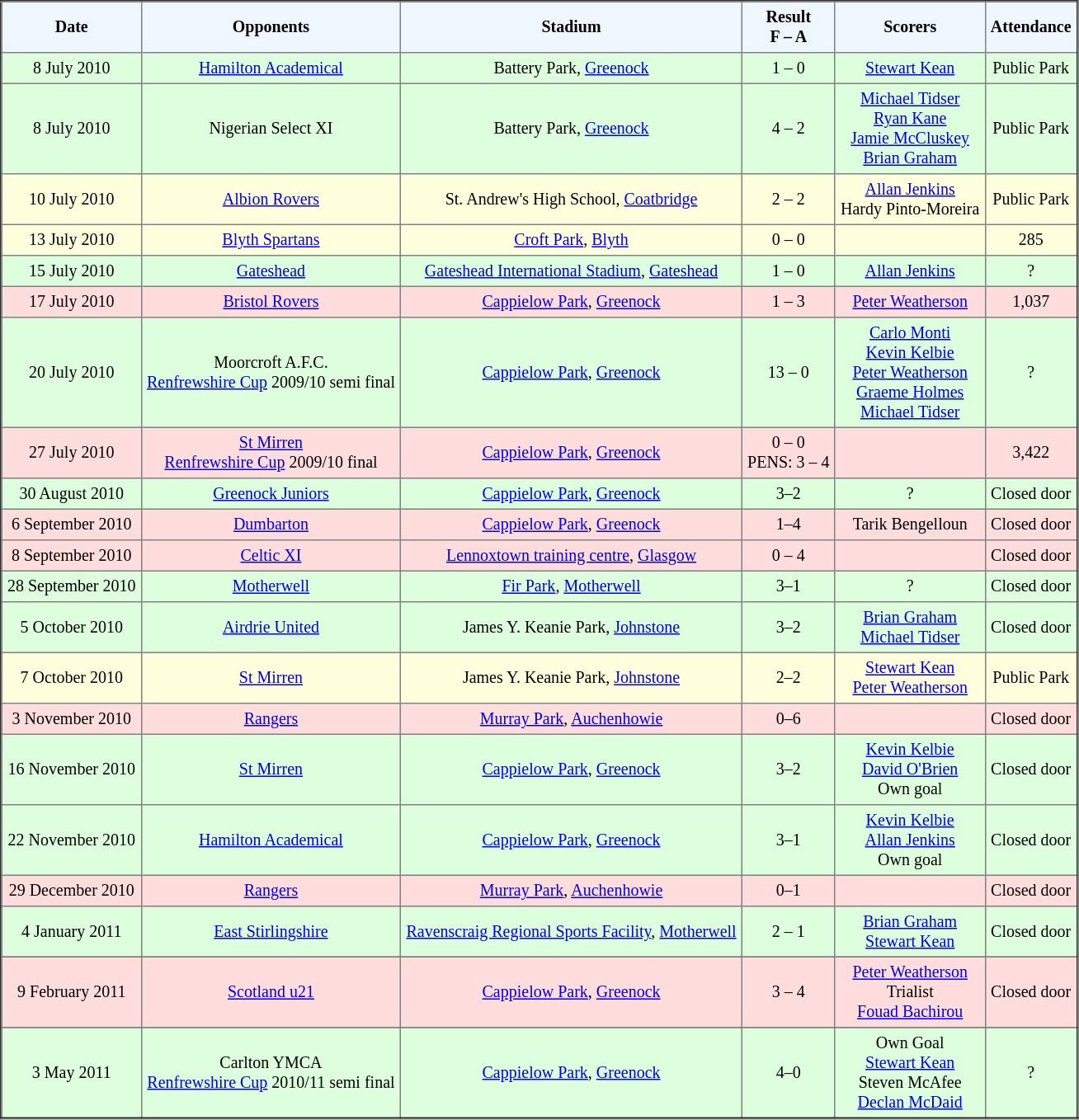<table border="2" cellpadding="4" style="border-collapse:collapse; text-align:center; font-size:smaller;">
<tr style="background:#f0f6ff;">
<th><strong>Date</strong></th>
<th><strong>Opponents</strong></th>
<th><strong>Stadium</strong></th>
<th><strong>Result <br> F – A</strong> </th>
<th><strong>Scorers</strong></th>
<th><strong>Attendance</strong></th>
</tr>
<tr bgcolor="ddffdd">
<td>8 July 2010</td>
<td><a href='#'>Hamilton Academical</a></td>
<td>Battery Park, <a href='#'>Greenock</a></td>
<td>1 – 0 </td>
<td><a href='#'>Stewart Kean</a> </td>
<td>Public Park</td>
</tr>
<tr bgcolor="ddffdd">
<td>8 July 2010</td>
<td> Nigerian Select XI</td>
<td>Battery Park, <a href='#'>Greenock</a></td>
<td>4 – 2 </td>
<td><a href='#'>Michael Tidser</a>  <br> <a href='#'>Ryan Kane</a>  <br> <a href='#'>Jamie McCluskey</a>  <br> <a href='#'>Brian Graham</a> </td>
<td>Public Park</td>
</tr>
<tr bgcolor="ffffdd">
<td>10 July 2010</td>
<td><a href='#'>Albion Rovers</a></td>
<td>St. Andrew's High School, <a href='#'>Coatbridge</a></td>
<td>2 – 2 </td>
<td><a href='#'>Allan Jenkins</a>  <br> Hardy Pinto-Moreira </td>
<td>Public Park</td>
</tr>
<tr bgcolor="ffffdd">
<td>13 July 2010</td>
<td> <a href='#'>Blyth Spartans</a></td>
<td><a href='#'>Croft Park</a>, <a href='#'>Blyth</a></td>
<td>0 – 0</td>
<td></td>
<td>285</td>
</tr>
<tr bgcolor="ddffdd">
<td>15 July 2010</td>
<td> <a href='#'>Gateshead</a></td>
<td><a href='#'>Gateshead International Stadium</a>, <a href='#'>Gateshead</a></td>
<td>1 – 0 </td>
<td><a href='#'>Allan Jenkins</a> </td>
<td>?</td>
</tr>
<tr bgcolor="ffdddd">
<td>17 July 2010</td>
<td> <a href='#'>Bristol Rovers</a></td>
<td><a href='#'>Cappielow Park</a>, <a href='#'>Greenock</a></td>
<td>1 – 3 </td>
<td><a href='#'>Peter Weatherson</a> </td>
<td>1,037</td>
</tr>
<tr bgcolor="ddffdd">
<td>20 July 2010</td>
<td>Moorcroft A.F.C. <br> <a href='#'>Renfrewshire Cup</a> 2009/10 semi final</td>
<td><a href='#'>Cappielow Park</a>, <a href='#'>Greenock</a></td>
<td>13 – 0 </td>
<td><a href='#'>Carlo Monti</a>    <br> <a href='#'>Kevin Kelbie</a>    <br> <a href='#'>Peter Weatherson</a>     <br> <a href='#'>Graeme Holmes</a>  <br> <a href='#'>Michael Tidser</a>  </td>
<td>?</td>
</tr>
<tr bgcolor="ffdddd">
<td>27 July 2010</td>
<td><a href='#'>St Mirren</a> <br> <a href='#'>Renfrewshire Cup</a> 2009/10 final</td>
<td><a href='#'>Cappielow Park</a>, <a href='#'>Greenock</a></td>
<td>0 – 0 <br> PENS: 3 – 4 </td>
<td></td>
<td>3,422</td>
</tr>
<tr bgcolor="ddffdd">
<td>30 August 2010</td>
<td><a href='#'>Greenock Juniors</a></td>
<td><a href='#'>Cappielow Park</a>, <a href='#'>Greenock</a></td>
<td>3–2</td>
<td>?</td>
<td>Closed door</td>
</tr>
<tr bgcolor="ffdddd">
<td>6 September 2010</td>
<td><a href='#'>Dumbarton</a></td>
<td><a href='#'>Cappielow Park</a>, <a href='#'>Greenock</a></td>
<td>1–4</td>
<td>Tarik Bengelloun </td>
<td>Closed door</td>
</tr>
<tr bgcolor="ffdddd">
<td>8 September 2010</td>
<td><a href='#'>Celtic XI</a></td>
<td><a href='#'>Lennoxtown training centre</a>, <a href='#'>Glasgow</a></td>
<td>0 – 4</td>
<td></td>
<td>Closed door</td>
</tr>
<tr bgcolor="ddffdd">
<td>28 September 2010</td>
<td><a href='#'>Motherwell</a></td>
<td><a href='#'>Fir Park</a>, <a href='#'>Motherwell</a></td>
<td>3–1</td>
<td>?</td>
<td>Closed door</td>
</tr>
<tr bgcolor="ddffdd">
<td>5 October 2010</td>
<td><a href='#'>Airdrie United</a></td>
<td>James Y. Keanie Park, <a href='#'>Johnstone</a></td>
<td>3–2</td>
<td><a href='#'>Brian Graham</a>   <br> <a href='#'>Michael Tidser</a> </td>
<td>Closed door</td>
</tr>
<tr bgcolor="ffffdd">
<td>7 October 2010</td>
<td><a href='#'>St Mirren</a></td>
<td>James Y. Keanie Park, <a href='#'>Johnstone</a></td>
<td>2–2</td>
<td><a href='#'>Stewart Kean</a>  <br> <a href='#'>Peter Weatherson</a> </td>
<td>Public Park</td>
</tr>
<tr bgcolor="ffdddd">
<td>3 November 2010</td>
<td><a href='#'>Rangers</a></td>
<td><a href='#'>Murray Park</a>, <a href='#'>Auchenhowie</a></td>
<td>0–6</td>
<td></td>
<td>Closed door</td>
</tr>
<tr bgcolor="ddffdd">
<td>16 November 2010</td>
<td><a href='#'>St Mirren</a></td>
<td><a href='#'>Cappielow Park</a>, <a href='#'>Greenock</a></td>
<td>3–2</td>
<td><a href='#'>Kevin Kelbie</a>  <br> <a href='#'>David O'Brien</a>  <br> Own goal </td>
<td>Closed door</td>
</tr>
<tr bgcolor="ddffdd">
<td>22 November 2010</td>
<td><a href='#'>Hamilton Academical</a></td>
<td><a href='#'>Cappielow Park</a>, <a href='#'>Greenock</a></td>
<td>3–1</td>
<td><a href='#'>Kevin Kelbie</a>  <br> <a href='#'>Allan Jenkins</a>  <br> Own goal </td>
<td>Closed door</td>
</tr>
<tr bgcolor="ffdddd">
<td>29 December 2010</td>
<td><a href='#'>Rangers</a></td>
<td><a href='#'>Murray Park</a>, <a href='#'>Auchenhowie</a></td>
<td>0–1</td>
<td></td>
<td>Closed door</td>
</tr>
<tr bgcolor="ddffdd">
<td>4 January 2011</td>
<td><a href='#'>East Stirlingshire</a></td>
<td><a href='#'>Ravenscraig Regional Sports Facility</a>, <a href='#'>Motherwell</a></td>
<td>2 – 1</td>
<td><a href='#'>Brian Graham</a>  <br> <a href='#'>Stewart Kean</a> </td>
<td>Closed door</td>
</tr>
<tr>
</tr>
<tr bgcolor="ffdddd">
<td>9 February 2011</td>
<td><a href='#'>Scotland u21</a></td>
<td><a href='#'>Cappielow Park</a>, <a href='#'>Greenock</a></td>
<td>3 – 4</td>
<td><a href='#'>Peter Weatherson</a>  <br> Trialist  <br> <a href='#'>Fouad Bachirou</a> </td>
<td>Closed door</td>
</tr>
<tr>
</tr>
<tr bgcolor="ddffdd">
<td>3 May 2011</td>
<td>Carlton YMCA <br> <a href='#'>Renfrewshire Cup</a> 2010/11 semi final</td>
<td><a href='#'>Cappielow Park</a>, <a href='#'>Greenock</a></td>
<td>4–0</td>
<td>Own Goal  <br> <a href='#'>Stewart Kean</a>  <br> Steven McAfee  <br> <a href='#'>Declan McDaid</a> </td>
<td>?</td>
</tr>
</table>
